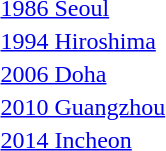<table>
<tr>
<td><a href='#'>1986 Seoul</a></td>
<td></td>
<td></td>
<td></td>
</tr>
<tr>
<td><a href='#'>1994 Hiroshima</a></td>
<td></td>
<td></td>
<td></td>
</tr>
<tr>
<td><a href='#'>2006 Doha</a></td>
<td></td>
<td></td>
<td></td>
</tr>
<tr>
<td><a href='#'>2010 Guangzhou</a></td>
<td></td>
<td></td>
<td></td>
</tr>
<tr>
<td><a href='#'>2014 Incheon</a></td>
<td></td>
<td></td>
<td></td>
</tr>
</table>
